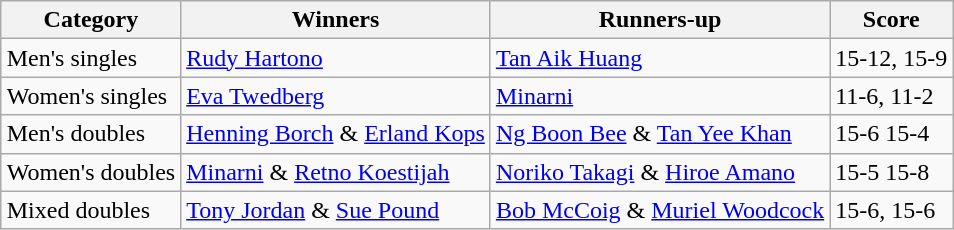<table class=wikitable style="margin:auto;">
<tr>
<th>Category</th>
<th>Winners</th>
<th>Runners-up</th>
<th>Score</th>
</tr>
<tr>
<td>Men's singles</td>
<td> <a href='#'>Rudy Hartono</a></td>
<td> <a href='#'>Tan Aik Huang</a></td>
<td>15-12, 15-9</td>
</tr>
<tr>
<td>Women's singles</td>
<td> <a href='#'>Eva Twedberg</a></td>
<td> <a href='#'>Minarni</a></td>
<td>11-6, 11-2</td>
</tr>
<tr>
<td>Men's doubles</td>
<td> <a href='#'>Henning Borch</a> & <a href='#'>Erland Kops</a></td>
<td> <a href='#'>Ng Boon Bee</a> & <a href='#'>Tan Yee Khan</a></td>
<td>15-6 15-4</td>
</tr>
<tr>
<td>Women's doubles</td>
<td> <a href='#'>Minarni</a> & <a href='#'>Retno Koestijah</a></td>
<td> <a href='#'>Noriko Takagi</a> & <a href='#'>Hiroe Amano</a></td>
<td>15-5 15-8</td>
</tr>
<tr>
<td>Mixed doubles</td>
<td> <a href='#'>Tony Jordan</a> & <a href='#'>Sue Pound</a></td>
<td> <a href='#'>Bob McCoig</a> & <a href='#'>Muriel Woodcock</a></td>
<td>15-6, 15-6</td>
</tr>
</table>
